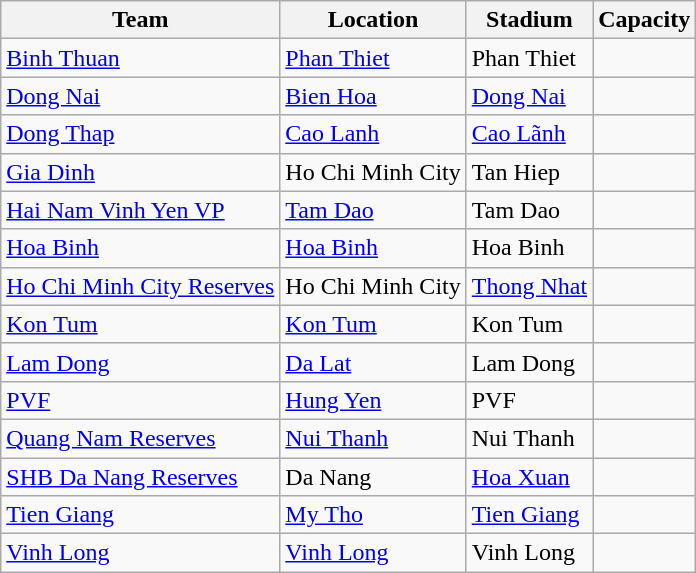<table class="wikitable sortable">
<tr>
<th>Team</th>
<th>Location</th>
<th>Stadium</th>
<th>Capacity</th>
</tr>
<tr>
<td><a href='#'>Binh Thuan</a></td>
<td><a href='#'>Phan Thiet</a></td>
<td>Phan Thiet</td>
<td></td>
</tr>
<tr>
<td><a href='#'>Dong Nai</a></td>
<td><a href='#'>Bien Hoa</a></td>
<td><a href='#'>Dong Nai</a></td>
<td></td>
</tr>
<tr>
<td><a href='#'>Dong Thap</a></td>
<td><a href='#'>Cao Lanh</a></td>
<td><a href='#'>Cao Lãnh</a></td>
<td></td>
</tr>
<tr>
<td><a href='#'>Gia Dinh</a></td>
<td>Ho Chi Minh City </td>
<td>Tan Hiep</td>
<td></td>
</tr>
<tr>
<td><a href='#'>Hai Nam Vinh Yen VP</a></td>
<td><a href='#'>Tam Dao</a></td>
<td>Tam Dao</td>
<td></td>
</tr>
<tr>
<td><a href='#'>Hoa Binh</a></td>
<td><a href='#'>Hoa Binh</a></td>
<td>Hoa Binh</td>
<td></td>
</tr>
<tr>
<td><a href='#'>Ho Chi Minh City Reserves</a></td>
<td>Ho Chi Minh City </td>
<td><a href='#'>Thong Nhat</a></td>
<td></td>
</tr>
<tr>
<td><a href='#'>Kon Tum</a></td>
<td><a href='#'>Kon Tum</a></td>
<td>Kon Tum</td>
<td></td>
</tr>
<tr>
<td><a href='#'>Lam Dong</a></td>
<td><a href='#'>Da Lat</a></td>
<td>Lam Dong</td>
<td></td>
</tr>
<tr>
<td><a href='#'>PVF</a></td>
<td><a href='#'>Hung Yen</a></td>
<td>PVF</td>
<td></td>
</tr>
<tr>
<td><a href='#'>Quang Nam Reserves</a></td>
<td><a href='#'>Nui Thanh</a></td>
<td>Nui Thanh</td>
<td></td>
</tr>
<tr>
<td><a href='#'>SHB Da Nang Reserves</a></td>
<td>Da Nang </td>
<td><a href='#'>Hoa Xuan</a></td>
<td></td>
</tr>
<tr>
<td><a href='#'>Tien Giang</a></td>
<td><a href='#'>My Tho</a></td>
<td><a href='#'>Tien Giang</a></td>
<td></td>
</tr>
<tr>
<td><a href='#'>Vinh Long</a></td>
<td><a href='#'>Vinh Long</a></td>
<td>Vinh Long</td>
<td></td>
</tr>
</table>
